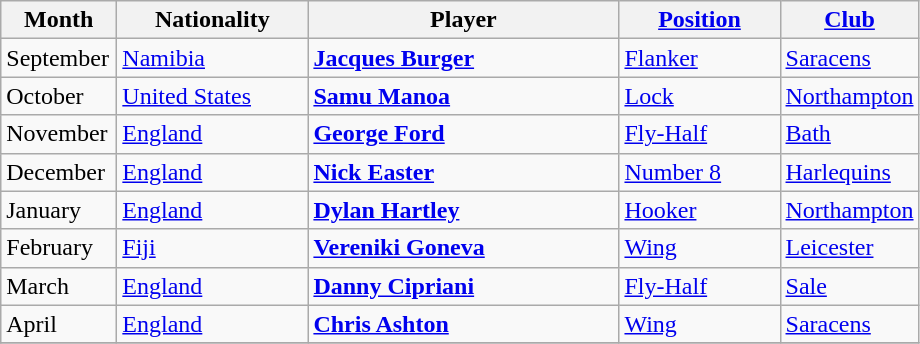<table class="wikitable">
<tr>
<th width=70>Month</th>
<th width=120>Nationality</th>
<th width=200>Player</th>
<th width=100><a href='#'>Position</a></th>
<th width=80><a href='#'>Club</a></th>
</tr>
<tr>
<td>September</td>
<td> <a href='#'>Namibia</a></td>
<td><strong><a href='#'>Jacques Burger</a></strong></td>
<td><a href='#'>Flanker</a></td>
<td><a href='#'>Saracens</a></td>
</tr>
<tr>
<td>October</td>
<td> <a href='#'>United States</a></td>
<td><strong><a href='#'>Samu Manoa</a></strong></td>
<td><a href='#'>Lock</a></td>
<td><a href='#'>Northampton</a></td>
</tr>
<tr>
<td>November</td>
<td> <a href='#'>England</a></td>
<td><strong><a href='#'>George Ford</a></strong></td>
<td><a href='#'>Fly-Half</a></td>
<td><a href='#'>Bath</a></td>
</tr>
<tr>
<td>December</td>
<td> <a href='#'>England</a></td>
<td><strong><a href='#'>Nick Easter</a></strong></td>
<td><a href='#'>Number 8</a></td>
<td><a href='#'>Harlequins</a></td>
</tr>
<tr>
<td>January</td>
<td> <a href='#'>England</a></td>
<td><strong><a href='#'>Dylan Hartley</a></strong></td>
<td><a href='#'>Hooker</a></td>
<td><a href='#'>Northampton</a></td>
</tr>
<tr>
<td>February</td>
<td> <a href='#'>Fiji</a></td>
<td><strong><a href='#'>Vereniki Goneva</a></strong></td>
<td><a href='#'>Wing</a></td>
<td><a href='#'>Leicester</a></td>
</tr>
<tr>
<td>March</td>
<td> <a href='#'>England</a></td>
<td><strong><a href='#'>Danny Cipriani</a></strong></td>
<td><a href='#'>Fly-Half</a></td>
<td><a href='#'>Sale</a></td>
</tr>
<tr>
<td>April</td>
<td> <a href='#'>England</a></td>
<td><strong><a href='#'>Chris Ashton</a></strong></td>
<td><a href='#'>Wing</a></td>
<td><a href='#'>Saracens</a></td>
</tr>
<tr>
</tr>
</table>
